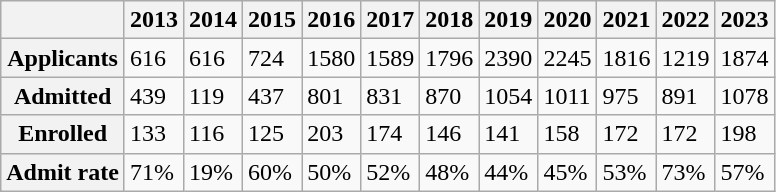<table class="wikitable sortable">
<tr>
<th></th>
<th>2013 </th>
<th>2014 </th>
<th>2015 </th>
<th>2016</th>
<th>2017</th>
<th>2018</th>
<th>2019</th>
<th>2020</th>
<th>2021</th>
<th>2022</th>
<th>2023</th>
</tr>
<tr>
<th>Applicants</th>
<td>616</td>
<td>616</td>
<td>724</td>
<td>1580</td>
<td>1589</td>
<td>1796</td>
<td>2390</td>
<td>2245</td>
<td>1816</td>
<td>1219</td>
<td>1874</td>
</tr>
<tr>
<th>Admitted</th>
<td>439</td>
<td>119</td>
<td>437</td>
<td>801</td>
<td>831</td>
<td>870</td>
<td>1054</td>
<td>1011</td>
<td>975</td>
<td>891</td>
<td>1078</td>
</tr>
<tr>
<th>Enrolled</th>
<td>133</td>
<td>116</td>
<td>125</td>
<td>203</td>
<td>174</td>
<td>146</td>
<td>141</td>
<td>158</td>
<td>172</td>
<td>172</td>
<td>198</td>
</tr>
<tr>
<th><strong>Admit rate</strong></th>
<td>71%</td>
<td>19%</td>
<td>60%</td>
<td>50%</td>
<td>52%</td>
<td>48%</td>
<td>44%</td>
<td>45%</td>
<td>53%</td>
<td>73%</td>
<td>57%</td>
</tr>
</table>
